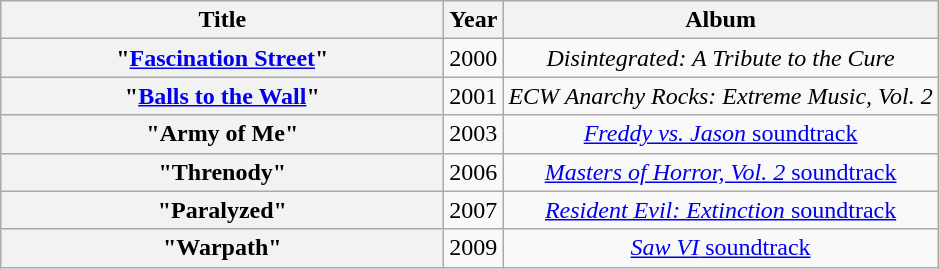<table class="wikitable plainrowheaders" style="text-align:center;">
<tr>
<th scope="col" style="width:18em;">Title</th>
<th scope="col">Year</th>
<th scope="col">Album</th>
</tr>
<tr>
<th scope="row">"<a href='#'>Fascination Street</a>"</th>
<td>2000</td>
<td><em>Disintegrated: A Tribute to the Cure</em></td>
</tr>
<tr>
<th scope="row">"<a href='#'>Balls to the Wall</a>"</th>
<td>2001</td>
<td><em>ECW Anarchy Rocks: Extreme Music, Vol. 2</em></td>
</tr>
<tr>
<th scope="row">"Army of Me"</th>
<td>2003</td>
<td><a href='#'><em>Freddy vs. Jason</em> soundtrack</a></td>
</tr>
<tr>
<th scope="row">"Threnody"</th>
<td>2006</td>
<td><a href='#'><em>Masters of Horror, Vol. 2</em> soundtrack</a></td>
</tr>
<tr>
<th scope="row">"Paralyzed"</th>
<td>2007</td>
<td><a href='#'><em>Resident Evil: Extinction</em> soundtrack</a></td>
</tr>
<tr>
<th scope="row">"Warpath"</th>
<td>2009</td>
<td><a href='#'><em>Saw VI</em> soundtrack</a></td>
</tr>
</table>
